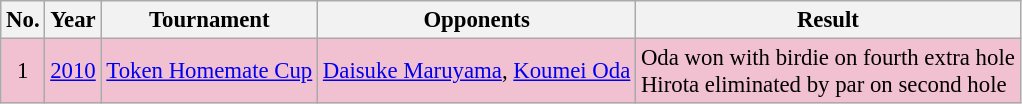<table class="wikitable" style="font-size:95%;">
<tr>
<th>No.</th>
<th>Year</th>
<th>Tournament</th>
<th>Opponents</th>
<th>Result</th>
</tr>
<tr style="background:#F2C1D1;">
<td align=center>1</td>
<td><a href='#'>2010</a></td>
<td><a href='#'>Token Homemate Cup</a></td>
<td> <a href='#'>Daisuke Maruyama</a>,  <a href='#'>Koumei Oda</a></td>
<td>Oda won with birdie on fourth extra hole<br>Hirota eliminated by par on second hole</td>
</tr>
</table>
